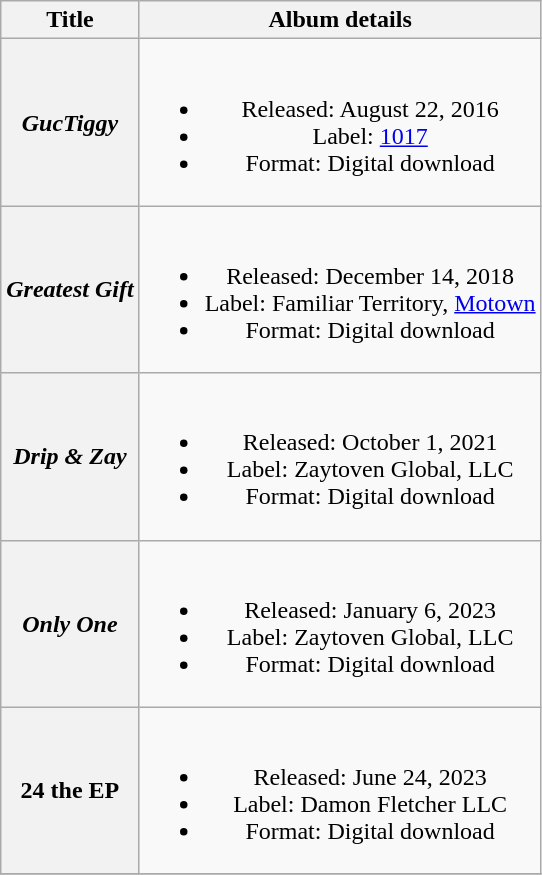<table class="wikitable plainrowheaders" style="text-align:center;">
<tr>
<th>Title</th>
<th>Album details</th>
</tr>
<tr>
<th scope="row"><em>GucTiggy</em> <br></th>
<td><br><ul><li>Released: August 22, 2016</li><li>Label: <a href='#'>1017</a></li><li>Format: Digital download</li></ul></td>
</tr>
<tr>
<th scope="row"><em>Greatest Gift</em> <br></th>
<td><br><ul><li>Released: December 14, 2018</li><li>Label: Familiar Territory, <a href='#'>Motown</a></li><li>Format: Digital download</li></ul></td>
</tr>
<tr>
<th scope="row"><em>Drip & Zay</em> <br></th>
<td><br><ul><li>Released: October 1, 2021</li><li>Label: Zaytoven Global, LLC</li><li>Format: Digital download</li></ul></td>
</tr>
<tr>
<th scope="row"><em>Only One</em></th>
<td><br><ul><li>Released: January 6, 2023</li><li>Label: Zaytoven Global, LLC</li><li>Format: Digital download</li></ul></td>
</tr>
<tr>
<th scope="row">24 the EP<br></th>
<td><br><ul><li>Released: June 24, 2023</li><li>Label: Damon Fletcher LLC</li><li>Format: Digital download</li></ul></td>
</tr>
<tr>
</tr>
</table>
